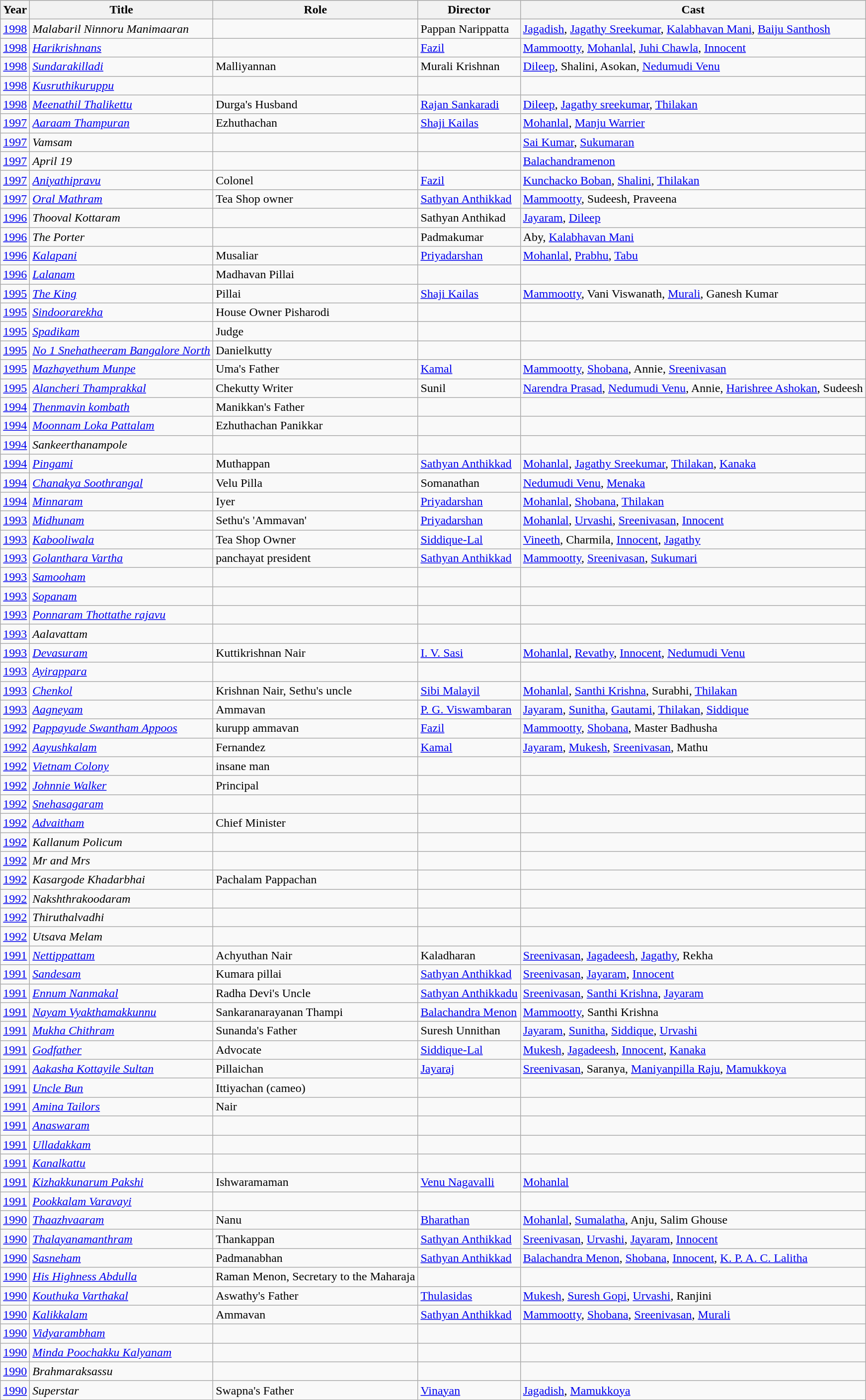<table class="wikitable">
<tr style="background:#ccc; text-align:center;">
<th><strong>Year</strong></th>
<th><strong>Title</strong></th>
<th><strong>Role</strong></th>
<th>Director</th>
<th><strong>Cast</strong></th>
</tr>
<tr>
<td><a href='#'>1998</a></td>
<td><em>Malabaril Ninnoru Manimaaran</em></td>
<td></td>
<td>Pappan Narippatta</td>
<td><a href='#'>Jagadish</a>, <a href='#'>Jagathy Sreekumar</a>, <a href='#'>Kalabhavan Mani</a>, <a href='#'>Baiju Santhosh</a></td>
</tr>
<tr>
<td><a href='#'>1998</a></td>
<td><em><a href='#'>Harikrishnans</a></em></td>
<td></td>
<td><a href='#'>Fazil</a></td>
<td><a href='#'>Mammootty</a>, <a href='#'>Mohanlal</a>, <a href='#'>Juhi Chawla</a>, <a href='#'>Innocent</a></td>
</tr>
<tr>
<td><a href='#'>1998</a></td>
<td><em><a href='#'>Sundarakilladi</a></em></td>
<td>Malliyannan</td>
<td>Murali Krishnan</td>
<td><a href='#'>Dileep</a>, Shalini, Asokan, <a href='#'>Nedumudi Venu</a></td>
</tr>
<tr>
<td><a href='#'>1998</a></td>
<td><em><a href='#'>Kusruthikuruppu</a></em></td>
<td></td>
<td></td>
<td></td>
</tr>
<tr>
<td><a href='#'>1998</a></td>
<td><em><a href='#'>Meenathil Thalikettu</a></em></td>
<td>Durga's Husband</td>
<td><a href='#'>Rajan Sankaradi</a></td>
<td><a href='#'>Dileep</a>, <a href='#'>Jagathy sreekumar</a>, <a href='#'>Thilakan</a></td>
</tr>
<tr>
<td><a href='#'>1997</a></td>
<td><em><a href='#'>Aaraam Thampuran</a></em></td>
<td>Ezhuthachan</td>
<td><a href='#'>Shaji Kailas</a></td>
<td><a href='#'>Mohanlal</a>, <a href='#'>Manju Warrier</a></td>
</tr>
<tr>
<td><a href='#'>1997</a></td>
<td><em>Vamsam</em></td>
<td></td>
<td></td>
<td><a href='#'>Sai Kumar</a>, <a href='#'>Sukumaran</a></td>
</tr>
<tr>
<td><a href='#'>1997</a></td>
<td><em>April 19</em></td>
<td></td>
<td></td>
<td><a href='#'>Balachandramenon</a></td>
</tr>
<tr>
<td><a href='#'>1997</a></td>
<td><em><a href='#'>Aniyathipravu</a></em></td>
<td>Colonel</td>
<td><a href='#'>Fazil</a></td>
<td><a href='#'>Kunchacko Boban</a>, <a href='#'>Shalini</a>, <a href='#'>Thilakan</a></td>
</tr>
<tr>
<td><a href='#'>1997</a></td>
<td><em><a href='#'>Oral Mathram</a></em></td>
<td>Tea Shop owner</td>
<td><a href='#'>Sathyan Anthikkad</a></td>
<td><a href='#'>Mammootty</a>, Sudeesh, Praveena</td>
</tr>
<tr>
<td><a href='#'>1996</a></td>
<td><em>Thooval Kottaram</em></td>
<td></td>
<td>Sathyan Anthikad</td>
<td><a href='#'>Jayaram</a>, <a href='#'>Dileep</a></td>
</tr>
<tr>
<td><a href='#'>1996</a></td>
<td><em>The Porter</em></td>
<td></td>
<td>Padmakumar</td>
<td>Aby, <a href='#'>Kalabhavan Mani</a></td>
</tr>
<tr>
<td><a href='#'>1996</a></td>
<td><em><a href='#'>Kalapani</a></em></td>
<td>Musaliar</td>
<td><a href='#'>Priyadarshan</a></td>
<td><a href='#'>Mohanlal</a>, <a href='#'>Prabhu</a>, <a href='#'>Tabu</a></td>
</tr>
<tr>
<td><a href='#'>1996</a></td>
<td><em><a href='#'>Lalanam</a> </em></td>
<td>Madhavan Pillai</td>
<td></td>
<td></td>
</tr>
<tr>
<td><a href='#'>1995</a></td>
<td><em><a href='#'>The King</a></em></td>
<td>Pillai</td>
<td><a href='#'>Shaji Kailas</a></td>
<td><a href='#'>Mammootty</a>, Vani Viswanath, <a href='#'>Murali</a>, Ganesh Kumar</td>
</tr>
<tr>
<td><a href='#'>1995</a></td>
<td><em><a href='#'>Sindoorarekha</a></em></td>
<td>House Owner Pisharodi</td>
<td></td>
<td></td>
</tr>
<tr>
<td><a href='#'>1995</a></td>
<td><em><a href='#'>Spadikam</a> </em></td>
<td>Judge</td>
<td></td>
<td></td>
</tr>
<tr>
<td><a href='#'>1995</a></td>
<td><em><a href='#'>No 1 Snehatheeram Bangalore North</a> </em></td>
<td>Danielkutty</td>
<td></td>
<td></td>
</tr>
<tr>
<td><a href='#'>1995</a></td>
<td><em><a href='#'>Mazhayethum Munpe</a></em></td>
<td>Uma's Father</td>
<td><a href='#'>Kamal</a></td>
<td><a href='#'>Mammootty</a>, <a href='#'>Shobana</a>, Annie, <a href='#'>Sreenivasan</a></td>
</tr>
<tr>
<td><a href='#'>1995</a></td>
<td><em><a href='#'>Alancheri Thamprakkal</a></em></td>
<td>Chekutty Writer</td>
<td>Sunil</td>
<td><a href='#'>Narendra Prasad</a>, <a href='#'>Nedumudi Venu</a>, Annie, <a href='#'>Harishree Ashokan</a>, Sudeesh</td>
</tr>
<tr>
<td><a href='#'>1994</a></td>
<td><em><a href='#'>Thenmavin kombath</a>  </em></td>
<td>Manikkan's Father</td>
<td></td>
<td></td>
</tr>
<tr>
<td><a href='#'>1994</a></td>
<td><em><a href='#'>Moonnam Loka Pattalam</a> </em></td>
<td>Ezhuthachan Panikkar</td>
<td></td>
<td></td>
</tr>
<tr>
<td><a href='#'>1994</a></td>
<td><em>Sankeerthanampole </em></td>
<td></td>
<td></td>
<td></td>
</tr>
<tr>
<td><a href='#'>1994</a></td>
<td><em><a href='#'>Pingami</a></em></td>
<td>Muthappan</td>
<td><a href='#'>Sathyan Anthikkad</a></td>
<td><a href='#'>Mohanlal</a>, <a href='#'>Jagathy Sreekumar</a>, <a href='#'>Thilakan</a>, <a href='#'>Kanaka</a></td>
</tr>
<tr>
<td><a href='#'>1994</a></td>
<td><em><a href='#'>Chanakya Soothrangal</a> </em></td>
<td>Velu Pilla</td>
<td>Somanathan</td>
<td><a href='#'>Nedumudi Venu</a>, <a href='#'>Menaka</a></td>
</tr>
<tr>
<td><a href='#'>1994</a></td>
<td><em><a href='#'>Minnaram</a></em></td>
<td>Iyer</td>
<td><a href='#'>Priyadarshan</a></td>
<td><a href='#'>Mohanlal</a>, <a href='#'>Shobana</a>, <a href='#'>Thilakan</a></td>
</tr>
<tr>
<td><a href='#'>1993</a></td>
<td><em><a href='#'>Midhunam</a></em></td>
<td>Sethu's 'Ammavan'</td>
<td><a href='#'>Priyadarshan</a></td>
<td><a href='#'>Mohanlal</a>, <a href='#'>Urvashi</a>, <a href='#'>Sreenivasan</a>, <a href='#'>Innocent</a></td>
</tr>
<tr>
<td><a href='#'>1993</a></td>
<td><em><a href='#'>Kabooliwala</a> </em></td>
<td>Tea Shop Owner</td>
<td><a href='#'>Siddique-Lal</a></td>
<td><a href='#'>Vineeth</a>, Charmila, <a href='#'>Innocent</a>, <a href='#'>Jagathy</a></td>
</tr>
<tr>
<td><a href='#'>1993</a></td>
<td><em><a href='#'>Golanthara Vartha</a></em></td>
<td>panchayat president</td>
<td><a href='#'>Sathyan Anthikkad</a></td>
<td><a href='#'>Mammootty</a>, <a href='#'>Sreenivasan</a>, <a href='#'>Sukumari</a></td>
</tr>
<tr>
<td><a href='#'>1993</a></td>
<td><em><a href='#'>Samooham</a> </em></td>
<td></td>
<td></td>
<td></td>
</tr>
<tr>
<td><a href='#'>1993</a></td>
<td><em><a href='#'>Sopanam</a> </em></td>
<td></td>
<td></td>
<td></td>
</tr>
<tr>
<td><a href='#'>1993</a></td>
<td><em><a href='#'>Ponnaram Thottathe rajavu</a> </em></td>
<td></td>
<td></td>
<td></td>
</tr>
<tr>
<td><a href='#'>1993</a></td>
<td><em>Aalavattam</em></td>
<td></td>
<td></td>
<td></td>
</tr>
<tr>
<td><a href='#'>1993</a></td>
<td><em><a href='#'>Devasuram</a></em></td>
<td>Kuttikrishnan Nair</td>
<td><a href='#'>I. V. Sasi</a></td>
<td><a href='#'>Mohanlal</a>, <a href='#'>Revathy</a>, <a href='#'>Innocent</a>, <a href='#'>Nedumudi Venu</a></td>
</tr>
<tr>
<td><a href='#'>1993</a></td>
<td><em><a href='#'>Ayirappara</a> </em></td>
<td></td>
<td></td>
<td></td>
</tr>
<tr>
<td><a href='#'>1993</a></td>
<td><em><a href='#'>Chenkol</a></em></td>
<td>Krishnan Nair, Sethu's uncle</td>
<td><a href='#'>Sibi Malayil</a></td>
<td><a href='#'>Mohanlal</a>, <a href='#'>Santhi Krishna</a>, Surabhi, <a href='#'>Thilakan</a></td>
</tr>
<tr>
<td><a href='#'>1993</a></td>
<td><em><a href='#'>Aagneyam</a></em></td>
<td>Ammavan</td>
<td><a href='#'>P. G. Viswambaran</a></td>
<td><a href='#'>Jayaram</a>, <a href='#'>Sunitha</a>, <a href='#'>Gautami</a>, <a href='#'>Thilakan</a>, <a href='#'>Siddique</a></td>
</tr>
<tr>
<td><a href='#'>1992</a></td>
<td><em><a href='#'>Pappayude Swantham Appoos</a></em></td>
<td>kurupp ammavan</td>
<td><a href='#'>Fazil</a></td>
<td><a href='#'>Mammootty</a>, <a href='#'>Shobana</a>, Master Badhusha</td>
</tr>
<tr>
<td><a href='#'>1992</a></td>
<td><em><a href='#'>Aayushkalam</a></em></td>
<td>Fernandez</td>
<td><a href='#'>Kamal</a></td>
<td><a href='#'>Jayaram</a>, <a href='#'>Mukesh</a>, <a href='#'>Sreenivasan</a>, Mathu</td>
</tr>
<tr>
<td><a href='#'>1992</a></td>
<td><em><a href='#'>Vietnam Colony</a> </em></td>
<td>insane man</td>
<td></td>
<td></td>
</tr>
<tr>
<td><a href='#'>1992</a></td>
<td><em><a href='#'>Johnnie Walker</a> </em></td>
<td>Principal</td>
<td></td>
<td></td>
</tr>
<tr>
<td><a href='#'>1992</a></td>
<td><em><a href='#'>Snehasagaram</a></em></td>
<td></td>
<td></td>
<td></td>
</tr>
<tr>
<td><a href='#'>1992</a></td>
<td><em><a href='#'>Advaitham</a></em></td>
<td>Chief Minister</td>
<td></td>
<td></td>
</tr>
<tr>
<td><a href='#'>1992</a></td>
<td><em>Kallanum Policum</em></td>
<td></td>
<td></td>
<td></td>
</tr>
<tr>
<td><a href='#'>1992</a></td>
<td><em>Mr and Mrs</em></td>
<td></td>
<td></td>
<td></td>
</tr>
<tr>
<td><a href='#'>1992</a></td>
<td><em>Kasargode Khadarbhai</em></td>
<td>Pachalam Pappachan</td>
<td></td>
<td></td>
</tr>
<tr>
<td><a href='#'>1992</a></td>
<td><em>Nakshthrakoodaram</em></td>
<td></td>
<td></td>
<td></td>
</tr>
<tr>
<td><a href='#'>1992</a></td>
<td><em>Thiruthalvadhi</em></td>
<td></td>
<td></td>
<td></td>
</tr>
<tr>
<td><a href='#'>1992</a></td>
<td><em>Utsava Melam</em></td>
<td></td>
<td></td>
<td></td>
</tr>
<tr>
<td><a href='#'>1991</a></td>
<td><em><a href='#'>Nettippattam</a></em></td>
<td>Achyuthan Nair</td>
<td>Kaladharan</td>
<td><a href='#'>Sreenivasan</a>, <a href='#'>Jagadeesh</a>, <a href='#'>Jagathy</a>, Rekha</td>
</tr>
<tr>
<td><a href='#'>1991</a></td>
<td><em><a href='#'>Sandesam</a></em></td>
<td>Kumara pillai</td>
<td><a href='#'>Sathyan Anthikkad</a></td>
<td><a href='#'>Sreenivasan</a>, <a href='#'>Jayaram</a>, <a href='#'>Innocent</a></td>
</tr>
<tr>
<td><a href='#'>1991</a></td>
<td><em><a href='#'>Ennum Nanmakal</a></em></td>
<td>Radha Devi's Uncle</td>
<td><a href='#'>Sathyan Anthikkadu</a></td>
<td><a href='#'>Sreenivasan</a>, <a href='#'>Santhi Krishna</a>, <a href='#'>Jayaram</a></td>
</tr>
<tr>
<td><a href='#'>1991</a></td>
<td><em><a href='#'>Nayam Vyakthamakkunnu</a></em></td>
<td>Sankaranarayanan Thampi</td>
<td><a href='#'>Balachandra Menon</a></td>
<td><a href='#'>Mammootty</a>, Santhi Krishna</td>
</tr>
<tr>
<td><a href='#'>1991</a></td>
<td><em><a href='#'>Mukha Chithram</a></em></td>
<td>Sunanda's Father</td>
<td>Suresh Unnithan</td>
<td><a href='#'>Jayaram</a>, <a href='#'>Sunitha</a>, <a href='#'>Siddique</a>, <a href='#'>Urvashi</a></td>
</tr>
<tr>
<td><a href='#'>1991</a></td>
<td><em><a href='#'>Godfather</a></em></td>
<td>Advocate</td>
<td><a href='#'>Siddique-Lal</a></td>
<td><a href='#'>Mukesh</a>, <a href='#'>Jagadeesh</a>, <a href='#'>Innocent</a>, <a href='#'>Kanaka</a></td>
</tr>
<tr>
<td><a href='#'>1991</a></td>
<td><em><a href='#'>Aakasha Kottayile Sultan</a></em></td>
<td>Pillaichan</td>
<td><a href='#'>Jayaraj</a></td>
<td><a href='#'>Sreenivasan</a>, Saranya, <a href='#'>Maniyanpilla Raju</a>, <a href='#'>Mamukkoya</a></td>
</tr>
<tr>
<td><a href='#'>1991</a></td>
<td><em><a href='#'>Uncle Bun</a> </em></td>
<td>Ittiyachan (cameo)</td>
<td></td>
<td></td>
</tr>
<tr>
<td><a href='#'>1991</a></td>
<td><em><a href='#'>Amina Tailors</a> </em></td>
<td>Nair</td>
<td></td>
<td></td>
</tr>
<tr>
<td><a href='#'>1991</a></td>
<td><em><a href='#'>Anaswaram</a></em></td>
<td></td>
<td></td>
<td></td>
</tr>
<tr>
<td><a href='#'>1991</a></td>
<td><em><a href='#'>Ulladakkam</a></em></td>
<td></td>
<td></td>
<td></td>
</tr>
<tr>
<td><a href='#'>1991</a></td>
<td><em><a href='#'>Kanalkattu</a></em></td>
<td></td>
<td></td>
<td></td>
</tr>
<tr>
<td><a href='#'>1991</a></td>
<td><em><a href='#'>Kizhakkunarum Pakshi</a></em></td>
<td>Ishwaramaman</td>
<td><a href='#'>Venu Nagavalli</a></td>
<td><a href='#'>Mohanlal</a></td>
</tr>
<tr>
<td><a href='#'>1991</a></td>
<td><em><a href='#'>Pookkalam Varavayi</a></em></td>
<td></td>
<td></td>
<td></td>
</tr>
<tr>
<td><a href='#'>1990</a></td>
<td><em><a href='#'>Thaazhvaaram</a></em></td>
<td>Nanu</td>
<td><a href='#'>Bharathan</a></td>
<td><a href='#'>Mohanlal</a>, <a href='#'>Sumalatha</a>, Anju, Salim Ghouse</td>
</tr>
<tr>
<td><a href='#'>1990</a></td>
<td><em><a href='#'>Thalayanamanthram</a></em></td>
<td>Thankappan</td>
<td><a href='#'>Sathyan Anthikkad</a></td>
<td><a href='#'>Sreenivasan</a>, <a href='#'>Urvashi</a>, <a href='#'>Jayaram</a>, <a href='#'>Innocent</a></td>
</tr>
<tr>
<td><a href='#'>1990</a></td>
<td><em><a href='#'>Sasneham</a></em></td>
<td>Padmanabhan</td>
<td><a href='#'>Sathyan Anthikkad</a></td>
<td><a href='#'>Balachandra Menon</a>, <a href='#'>Shobana</a>, <a href='#'>Innocent</a>, <a href='#'>K. P. A. C. Lalitha</a></td>
</tr>
<tr>
<td><a href='#'>1990</a></td>
<td><em><a href='#'>His Highness Abdulla</a> </em></td>
<td>Raman Menon, Secretary to the Maharaja</td>
<td></td>
<td></td>
</tr>
<tr>
<td><a href='#'>1990</a></td>
<td><em><a href='#'>Kouthuka Varthakal</a></em></td>
<td>Aswathy's Father</td>
<td><a href='#'>Thulasidas</a></td>
<td><a href='#'>Mukesh</a>, <a href='#'>Suresh Gopi</a>, <a href='#'>Urvashi</a>, Ranjini</td>
</tr>
<tr>
<td><a href='#'>1990</a></td>
<td><em><a href='#'>Kalikkalam</a></em></td>
<td>Ammavan</td>
<td><a href='#'>Sathyan Anthikkad</a></td>
<td><a href='#'>Mammootty</a>, <a href='#'>Shobana</a>, <a href='#'>Sreenivasan</a>, <a href='#'>Murali</a></td>
</tr>
<tr>
<td><a href='#'>1990</a></td>
<td><em><a href='#'>Vidyarambham</a></em></td>
<td></td>
<td></td>
<td></td>
</tr>
<tr>
<td><a href='#'>1990</a></td>
<td><em><a href='#'>Minda Poochakku Kalyanam</a></em></td>
<td></td>
<td></td>
<td></td>
</tr>
<tr>
<td><a href='#'>1990</a></td>
<td><em>Brahmaraksassu</em></td>
<td></td>
<td></td>
<td></td>
</tr>
<tr>
<td><a href='#'>1990</a></td>
<td><em>Superstar</em></td>
<td>Swapna's Father</td>
<td><a href='#'>Vinayan</a></td>
<td><a href='#'>Jagadish</a>, <a href='#'>Mamukkoya</a></td>
</tr>
</table>
